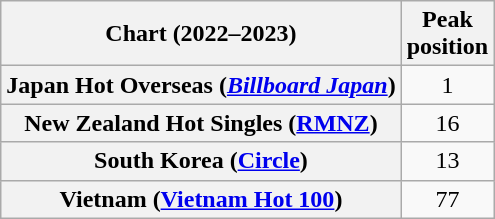<table class="wikitable sortable plainrowheaders" style="text-align:center">
<tr>
<th scope="col">Chart (2022–2023)</th>
<th scope="col">Peak<br>position</th>
</tr>
<tr>
<th scope="row">Japan Hot Overseas (<em><a href='#'>Billboard Japan</a></em>)</th>
<td>1</td>
</tr>
<tr>
<th scope="row">New Zealand Hot Singles (<a href='#'>RMNZ</a>)</th>
<td>16</td>
</tr>
<tr>
<th scope="row">South Korea (<a href='#'>Circle</a>)</th>
<td>13</td>
</tr>
<tr>
<th scope="row">Vietnam (<a href='#'>Vietnam Hot 100</a>)</th>
<td>77</td>
</tr>
</table>
